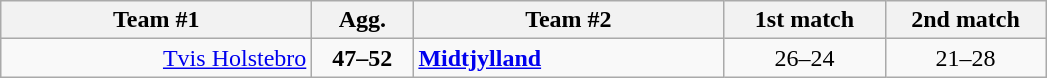<table class=wikitable style="text-align:center">
<tr>
<th width=200>Team #1</th>
<th width=60>Agg.</th>
<th width=200>Team #2</th>
<th width=100>1st match</th>
<th width=100>2nd match</th>
</tr>
<tr>
<td align=right><a href='#'>Tvis Holstebro</a> </td>
<td><strong>47–52</strong></td>
<td align=left> <strong><a href='#'>Midtjylland</a></strong></td>
<td align=center>26–24</td>
<td align=center>21–28</td>
</tr>
</table>
